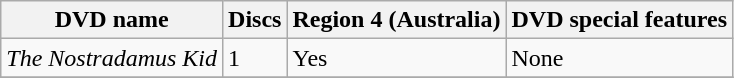<table class="wikitable">
<tr>
<th>DVD name</th>
<th>Discs</th>
<th>Region 4 (Australia)</th>
<th>DVD special features</th>
</tr>
<tr>
<td><em>The Nostradamus Kid</em></td>
<td>1</td>
<td>Yes</td>
<td>None</td>
</tr>
<tr>
</tr>
</table>
